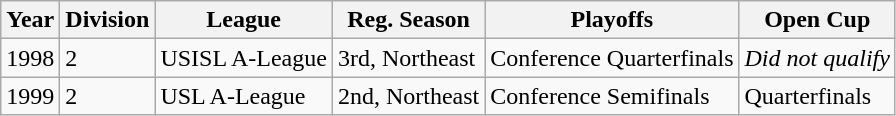<table class="wikitable">
<tr>
<th>Year</th>
<th>Division</th>
<th>League</th>
<th>Reg. Season</th>
<th>Playoffs</th>
<th>Open Cup</th>
</tr>
<tr>
<td>1998</td>
<td>2</td>
<td>USISL A-League</td>
<td>3rd, Northeast</td>
<td>Conference Quarterfinals</td>
<td><em>Did not qualify</em></td>
</tr>
<tr>
<td>1999</td>
<td>2</td>
<td>USL A-League</td>
<td>2nd, Northeast</td>
<td>Conference Semifinals</td>
<td>Quarterfinals</td>
</tr>
</table>
